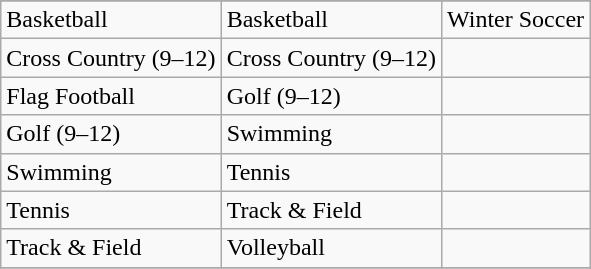<table class="wikitable">
<tr>
</tr>
<tr>
<td>Basketball</td>
<td>Basketball</td>
<td>Winter Soccer</td>
</tr>
<tr>
<td>Cross Country (9–12)</td>
<td>Cross Country (9–12)</td>
<td></td>
</tr>
<tr>
<td>Flag Football</td>
<td>Golf (9–12)</td>
<td></td>
</tr>
<tr>
<td>Golf (9–12)</td>
<td>Swimming</td>
<td></td>
</tr>
<tr>
<td>Swimming</td>
<td>Tennis</td>
<td></td>
</tr>
<tr>
<td>Tennis</td>
<td>Track & Field</td>
<td></td>
</tr>
<tr>
<td>Track & Field</td>
<td>Volleyball</td>
<td></td>
</tr>
<tr>
</tr>
</table>
